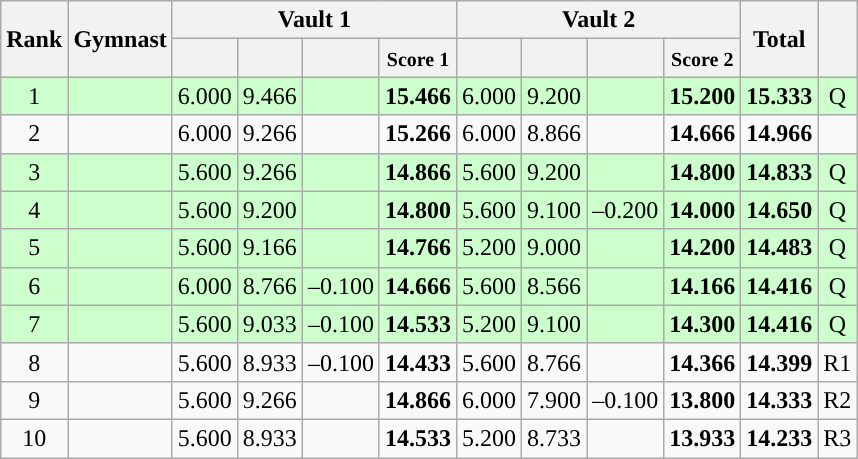<table class="wikitable sortable" style="text-align:center">
<tr>
<th rowspan=2>Rank</th>
<th rowspan=2>Gymnast</th>
<th colspan=4>Vault 1</th>
<th colspan=4>Vault 2</th>
<th rowspan=2>Total</th>
<th rowspan=2><small></small></th>
</tr>
<tr>
<th><small></small></th>
<th><small></small></th>
<th><small></small></th>
<th><small>Score 1</small></th>
<th><small></small></th>
<th><small></small></th>
<th><small></small></th>
<th><small>Score 2</small></th>
</tr>
<tr bgcolor=ccffcc>
<td>1</td>
<td align=left></td>
<td>6.000</td>
<td>9.466</td>
<td></td>
<td><strong>15.466</strong></td>
<td>6.000</td>
<td>9.200</td>
<td></td>
<td><strong>15.200</strong></td>
<td><strong>15.333</strong></td>
<td>Q</td>
</tr>
<tr>
<td>2</td>
<td align=left></td>
<td>6.000</td>
<td>9.266</td>
<td></td>
<td><strong>15.266</strong></td>
<td>6.000</td>
<td>8.866</td>
<td></td>
<td><strong>14.666</strong></td>
<td><strong>14.966</strong></td>
<td></td>
</tr>
<tr bgcolor=ccffcc>
<td>3</td>
<td align=left></td>
<td>5.600</td>
<td>9.266</td>
<td></td>
<td><strong>14.866</strong></td>
<td>5.600</td>
<td>9.200</td>
<td></td>
<td><strong>14.800</strong></td>
<td><strong>14.833</strong></td>
<td>Q</td>
</tr>
<tr bgcolor=ccffcc>
<td>4</td>
<td align=left></td>
<td>5.600</td>
<td>9.200</td>
<td></td>
<td><strong>14.800</strong></td>
<td>5.600</td>
<td>9.100</td>
<td>–0.200</td>
<td><strong>14.000</strong></td>
<td><strong>14.650</strong></td>
<td>Q</td>
</tr>
<tr bgcolor=ccffcc>
<td>5</td>
<td align=left></td>
<td>5.600</td>
<td>9.166</td>
<td></td>
<td><strong>14.766</strong></td>
<td>5.200</td>
<td>9.000</td>
<td></td>
<td><strong>14.200</strong></td>
<td><strong>14.483</strong></td>
<td>Q</td>
</tr>
<tr bgcolor=ccffcc>
<td>6</td>
<td align=left></td>
<td>6.000</td>
<td>8.766</td>
<td>–0.100</td>
<td><strong>14.666</strong></td>
<td>5.600</td>
<td>8.566</td>
<td></td>
<td><strong>14.166</strong></td>
<td><strong>14.416</strong></td>
<td>Q</td>
</tr>
<tr bgcolor=ccffcc>
<td>7</td>
<td align=left></td>
<td>5.600</td>
<td>9.033</td>
<td>–0.100</td>
<td><strong>14.533</strong></td>
<td>5.200</td>
<td>9.100</td>
<td></td>
<td><strong>14.300</strong></td>
<td><strong>14.416</strong></td>
<td>Q</td>
</tr>
<tr>
<td>8</td>
<td align=left></td>
<td>5.600</td>
<td>8.933</td>
<td>–0.100</td>
<td><strong>14.433</strong></td>
<td>5.600</td>
<td>8.766</td>
<td></td>
<td><strong>14.366</strong></td>
<td><strong>14.399</strong></td>
<td>R1</td>
</tr>
<tr>
<td>9</td>
<td align=left></td>
<td>5.600</td>
<td>9.266</td>
<td></td>
<td><strong>14.866</strong></td>
<td>6.000</td>
<td>7.900</td>
<td>–0.100</td>
<td><strong>13.800</strong></td>
<td><strong>14.333</strong></td>
<td>R2</td>
</tr>
<tr>
<td>10</td>
<td align=left></td>
<td>5.600</td>
<td>8.933</td>
<td></td>
<td><strong>14.533</strong></td>
<td>5.200</td>
<td>8.733</td>
<td></td>
<td><strong>13.933</strong></td>
<td><strong>14.233</strong></td>
<td>R3</td>
</tr>
</table>
